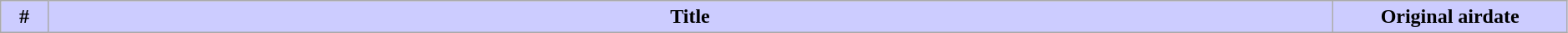<table class = "wikitable" width = "99%">
<tr>
<th style="background: #CCF" width="3%">#</th>
<th style="background: #CCF">Title</th>
<th style="background: #CCF" width="15%">Original airdate<br>
















 







</th>
</tr>
</table>
